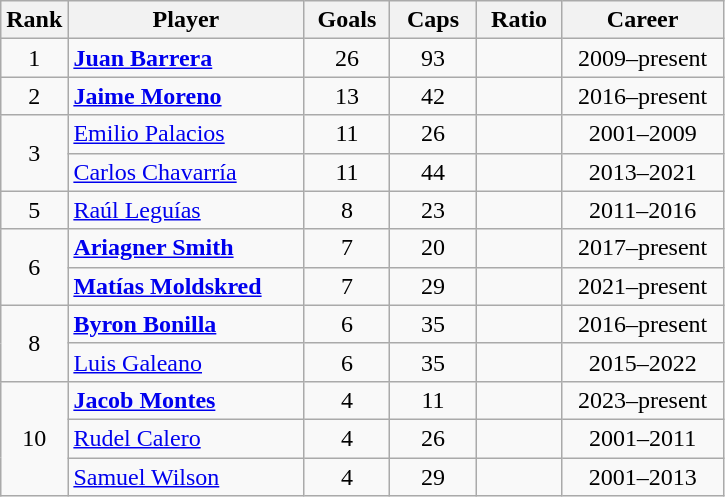<table class="wikitable sortable" style="text-align: center;">
<tr>
<th width=30px>Rank</th>
<th width=150px>Player</th>
<th width=50px>Goals</th>
<th width=50px>Caps</th>
<th width=50px>Ratio</th>
<th width=100px>Career</th>
</tr>
<tr>
<td>1</td>
<td align=left><strong><a href='#'>Juan Barrera</a></strong></td>
<td>26</td>
<td>93</td>
<td></td>
<td>2009–present</td>
</tr>
<tr>
<td>2</td>
<td align=left><strong><a href='#'>Jaime Moreno</a></strong></td>
<td>13</td>
<td>42</td>
<td></td>
<td>2016–present</td>
</tr>
<tr>
<td rowspan=2>3</td>
<td align=left><a href='#'>Emilio Palacios</a></td>
<td>11</td>
<td>26</td>
<td></td>
<td>2001–2009</td>
</tr>
<tr>
<td align=left><a href='#'>Carlos Chavarría</a></td>
<td>11</td>
<td>44</td>
<td></td>
<td>2013–2021</td>
</tr>
<tr>
<td>5</td>
<td align=left><a href='#'>Raúl Leguías</a></td>
<td>8</td>
<td>23</td>
<td></td>
<td>2011–2016</td>
</tr>
<tr>
<td rowspan=2>6</td>
<td align=left><strong><a href='#'>Ariagner Smith</a></strong></td>
<td>7</td>
<td>20</td>
<td></td>
<td>2017–present</td>
</tr>
<tr>
<td align=left><strong><a href='#'>Matías Moldskred</a></strong></td>
<td>7</td>
<td>29</td>
<td></td>
<td>2021–present</td>
</tr>
<tr>
<td rowspan=2>8</td>
<td align=left><strong><a href='#'>Byron Bonilla</a></strong></td>
<td>6</td>
<td>35</td>
<td></td>
<td>2016–present</td>
</tr>
<tr>
<td align=left><a href='#'>Luis Galeano</a></td>
<td>6</td>
<td>35</td>
<td></td>
<td>2015–2022</td>
</tr>
<tr>
<td rowspan=3>10</td>
<td align=left><strong><a href='#'>Jacob Montes</a></strong></td>
<td>4</td>
<td>11</td>
<td></td>
<td>2023–present</td>
</tr>
<tr>
<td align=left><a href='#'>Rudel Calero</a></td>
<td>4</td>
<td>26</td>
<td></td>
<td>2001–2011</td>
</tr>
<tr>
<td align=left><a href='#'>Samuel Wilson</a></td>
<td>4</td>
<td>29</td>
<td></td>
<td>2001–2013</td>
</tr>
</table>
